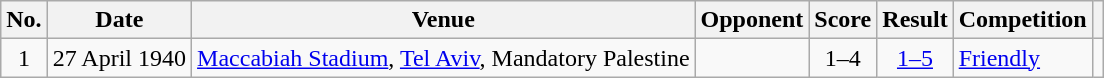<table class="wikitable sortable">
<tr>
<th scope=col>No.</th>
<th scope=col>Date</th>
<th scope=col>Venue</th>
<th scope=col>Opponent</th>
<th scope=col>Score</th>
<th scope=col>Result</th>
<th scope=col>Competition</th>
<th scope=col class="unsortable"></th>
</tr>
<tr>
<td align="center">1</td>
<td>27 April 1940</td>
<td><a href='#'>Maccabiah Stadium</a>, <a href='#'>Tel Aviv</a>, Mandatory Palestine</td>
<td></td>
<td align="center">1–4</td>
<td align="center"><a href='#'>1–5</a></td>
<td><a href='#'>Friendly</a></td>
<td></td>
</tr>
</table>
